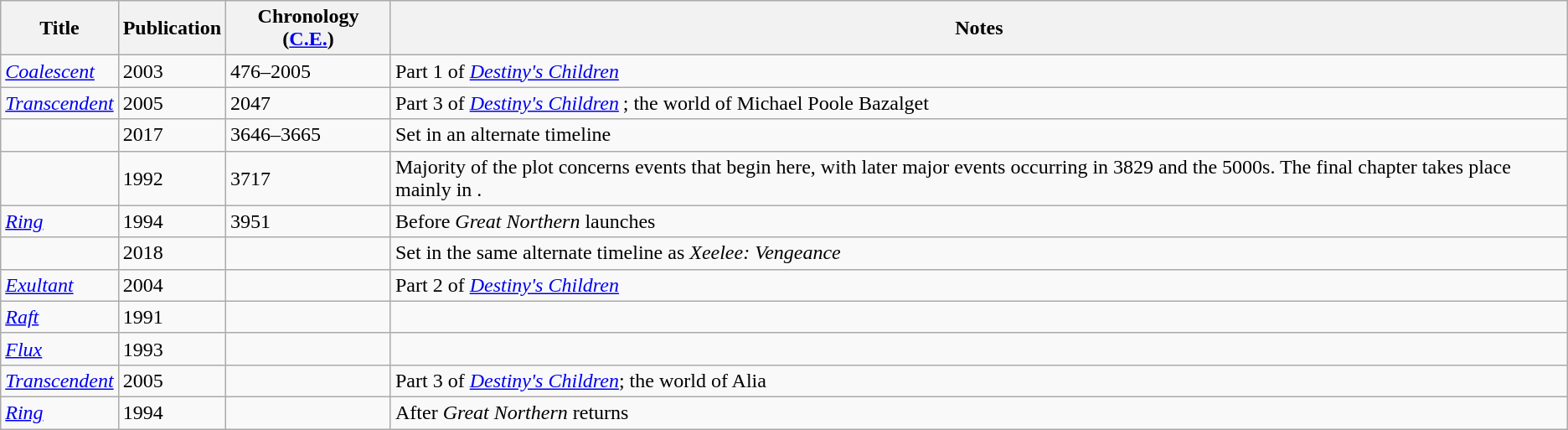<table class="wikitable">
<tr>
<th>Title</th>
<th>Publication</th>
<th>Chronology (<a href='#'>C.E.</a>)</th>
<th>Notes</th>
</tr>
<tr>
<td><em><a href='#'>Coalescent</a></em></td>
<td>2003</td>
<td>476–2005</td>
<td>Part 1 of <em><a href='#'>Destiny's Children</a></em></td>
</tr>
<tr>
<td><em><a href='#'>Transcendent</a></em></td>
<td>2005</td>
<td>2047</td>
<td>Part 3 of <em><a href='#'>Destiny's Children</a></em> ; the world of Michael Poole Bazalget</td>
</tr>
<tr>
<td><em></em></td>
<td>2017</td>
<td>3646–3665</td>
<td>Set in an alternate timeline</td>
</tr>
<tr>
<td><em></em></td>
<td>1992</td>
<td>3717</td>
<td>Majority of the plot concerns events that begin here, with later major events occurring in 3829 and the 5000s.  The final chapter takes place mainly in .</td>
</tr>
<tr>
<td><em><a href='#'>Ring</a></em></td>
<td>1994</td>
<td>3951</td>
<td>Before <em>Great Northern</em> launches</td>
</tr>
<tr>
<td><em></em></td>
<td>2018</td>
<td></td>
<td>Set in the same alternate timeline as <em>Xeelee: Vengeance</em></td>
</tr>
<tr>
<td><em><a href='#'>Exultant</a></em></td>
<td>2004</td>
<td></td>
<td>Part 2 of <em><a href='#'>Destiny's Children</a></em></td>
</tr>
<tr>
<td><em><a href='#'>Raft</a></em></td>
<td>1991</td>
<td></td>
<td></td>
</tr>
<tr>
<td><em><a href='#'>Flux</a></em></td>
<td>1993</td>
<td></td>
<td></td>
</tr>
<tr>
<td><em><a href='#'>Transcendent</a></em></td>
<td>2005</td>
<td></td>
<td>Part 3 of <em><a href='#'>Destiny's Children</a></em>; the world of Alia</td>
</tr>
<tr>
<td><em><a href='#'>Ring</a></em></td>
<td>1994</td>
<td></td>
<td>After <em>Great Northern</em> returns</td>
</tr>
</table>
